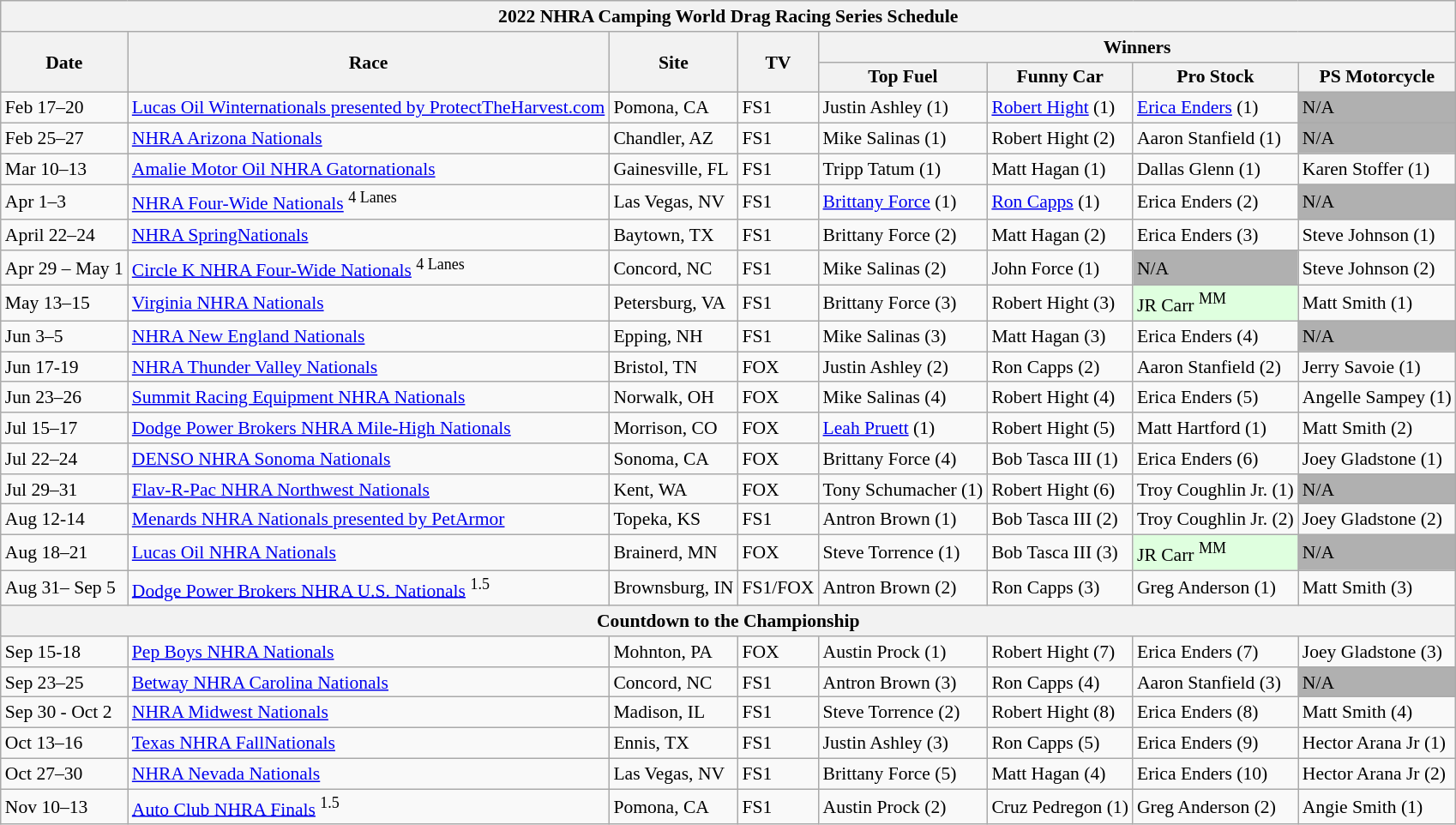<table class="wikitable" style="font-size:90%;">
<tr>
<th colspan="8">2022 NHRA Camping World Drag Racing Series Schedule</th>
</tr>
<tr>
<th rowspan="2">Date</th>
<th rowspan="2">Race</th>
<th rowspan="2">Site</th>
<th rowspan="2">TV</th>
<th colspan="4">Winners</th>
</tr>
<tr>
<th>Top Fuel</th>
<th>Funny Car</th>
<th>Pro Stock</th>
<th>PS Motorcycle</th>
</tr>
<tr>
<td>Feb 17–20</td>
<td><a href='#'>Lucas Oil Winternationals presented by ProtectTheHarvest.com</a></td>
<td>Pomona, CA</td>
<td>FS1</td>
<td>Justin Ashley (1)</td>
<td><a href='#'>Robert Hight</a> (1)</td>
<td><a href='#'>Erica Enders</a> (1)</td>
<td style="background:#b0b0b0;">N/A</td>
</tr>
<tr>
<td>Feb 25–27</td>
<td><a href='#'>NHRA Arizona Nationals</a></td>
<td>Chandler, AZ</td>
<td>FS1</td>
<td>Mike Salinas (1)</td>
<td>Robert Hight (2)</td>
<td>Aaron Stanfield (1)</td>
<td style="background:#b0b0b0;">N/A</td>
</tr>
<tr>
<td>Mar 10–13</td>
<td><a href='#'>Amalie Motor Oil NHRA Gatornationals</a></td>
<td>Gainesville, FL</td>
<td>FS1</td>
<td>Tripp Tatum (1)</td>
<td>Matt Hagan (1)</td>
<td>Dallas Glenn (1)</td>
<td>Karen Stoffer (1)</td>
</tr>
<tr>
<td>Apr 1–3</td>
<td><a href='#'>NHRA Four-Wide Nationals</a> <sup>4 Lanes</sup></td>
<td>Las Vegas, NV</td>
<td>FS1</td>
<td><a href='#'>Brittany Force</a> (1)</td>
<td><a href='#'>Ron Capps</a> (1)</td>
<td>Erica Enders (2)</td>
<td style="background:#b0b0b0;">N/A</td>
</tr>
<tr>
<td>April 22–24</td>
<td><a href='#'>NHRA SpringNationals</a></td>
<td>Baytown, TX</td>
<td>FS1</td>
<td>Brittany Force (2)</td>
<td>Matt Hagan (2)</td>
<td>Erica Enders (3)</td>
<td>Steve Johnson (1)</td>
</tr>
<tr>
<td>Apr 29 – May 1</td>
<td><a href='#'>Circle K NHRA Four-Wide Nationals</a> <sup>4 Lanes</sup></td>
<td>Concord, NC</td>
<td>FS1</td>
<td>Mike Salinas (2)</td>
<td>John Force (1)</td>
<td style="background:#b0b0b0;">N/A</td>
<td>Steve Johnson (2)</td>
</tr>
<tr>
<td>May 13–15</td>
<td><a href='#'>Virginia NHRA Nationals</a></td>
<td>Petersburg, VA</td>
<td>FS1</td>
<td>Brittany Force (3)</td>
<td>Robert Hight (3)</td>
<td style="background:#DFFFDF;">JR Carr <sup>MM</sup></td>
<td>Matt Smith (1)</td>
</tr>
<tr>
<td>Jun 3–5</td>
<td><a href='#'>NHRA New England Nationals</a></td>
<td>Epping, NH</td>
<td>FS1</td>
<td>Mike Salinas (3)</td>
<td>Matt Hagan (3)</td>
<td>Erica Enders (4)</td>
<td style="background:#b0b0b0;">N/A</td>
</tr>
<tr>
<td>Jun 17-19</td>
<td><a href='#'>NHRA Thunder Valley Nationals</a></td>
<td>Bristol, TN</td>
<td>FOX</td>
<td>Justin Ashley (2)</td>
<td>Ron Capps (2)</td>
<td>Aaron Stanfield (2)</td>
<td>Jerry Savoie (1)</td>
</tr>
<tr>
<td>Jun 23–26</td>
<td><a href='#'>Summit Racing Equipment NHRA Nationals</a></td>
<td>Norwalk, OH</td>
<td>FOX</td>
<td>Mike Salinas (4)</td>
<td>Robert Hight (4)</td>
<td>Erica Enders (5)</td>
<td>Angelle Sampey (1)</td>
</tr>
<tr>
<td>Jul 15–17</td>
<td><a href='#'>Dodge Power Brokers NHRA Mile-High Nationals</a></td>
<td>Morrison, CO</td>
<td>FOX</td>
<td><a href='#'>Leah Pruett</a> (1)</td>
<td>Robert Hight (5)</td>
<td>Matt Hartford (1)</td>
<td>Matt Smith (2)</td>
</tr>
<tr>
<td>Jul 22–24</td>
<td><a href='#'>DENSO NHRA Sonoma Nationals</a></td>
<td>Sonoma, CA</td>
<td>FOX</td>
<td>Brittany Force (4)</td>
<td>Bob Tasca III (1)</td>
<td>Erica Enders (6)</td>
<td>Joey Gladstone (1)</td>
</tr>
<tr>
<td>Jul 29–31</td>
<td><a href='#'>Flav-R-Pac NHRA Northwest Nationals</a></td>
<td>Kent, WA</td>
<td>FOX</td>
<td>Tony Schumacher (1)</td>
<td>Robert Hight (6)</td>
<td>Troy Coughlin Jr. (1)</td>
<td style="background:#b0b0b0;">N/A</td>
</tr>
<tr>
<td>Aug 12-14</td>
<td><a href='#'>Menards NHRA Nationals presented by PetArmor</a></td>
<td>Topeka, KS</td>
<td>FS1</td>
<td>Antron Brown (1)</td>
<td>Bob Tasca III (2)</td>
<td>Troy Coughlin Jr. (2)</td>
<td>Joey Gladstone (2)</td>
</tr>
<tr>
<td>Aug 18–21</td>
<td><a href='#'>Lucas Oil NHRA Nationals</a></td>
<td>Brainerd, MN</td>
<td>FOX</td>
<td>Steve Torrence (1)</td>
<td>Bob Tasca III (3)</td>
<td style="background:#DFFFDF;">JR Carr <sup>MM</sup></td>
<td style="background:#b0b0b0;">N/A</td>
</tr>
<tr>
<td>Aug 31– Sep 5</td>
<td><a href='#'>Dodge Power Brokers NHRA U.S. Nationals</a> <sup>1.5</sup></td>
<td>Brownsburg, IN</td>
<td>FS1/FOX</td>
<td>Antron Brown (2)</td>
<td>Ron Capps (3)</td>
<td>Greg Anderson (1)</td>
<td>Matt Smith (3)</td>
</tr>
<tr>
<th colspan="10">Countdown to the Championship</th>
</tr>
<tr>
<td>Sep 15-18</td>
<td><a href='#'>Pep Boys NHRA Nationals</a></td>
<td>Mohnton, PA</td>
<td>FOX</td>
<td>Austin Prock (1)</td>
<td>Robert Hight (7)</td>
<td>Erica Enders (7)</td>
<td>Joey Gladstone (3)</td>
</tr>
<tr>
<td>Sep 23–25</td>
<td><a href='#'>Betway NHRA Carolina Nationals</a></td>
<td>Concord, NC</td>
<td>FS1</td>
<td>Antron Brown (3)</td>
<td>Ron Capps (4)</td>
<td>Aaron Stanfield (3)</td>
<td style="background:#b0b0b0;">N/A</td>
</tr>
<tr>
<td>Sep 30 - Oct 2</td>
<td><a href='#'>NHRA Midwest Nationals</a></td>
<td>Madison, IL</td>
<td>FS1</td>
<td>Steve Torrence (2)</td>
<td>Robert Hight (8)</td>
<td>Erica Enders (8)</td>
<td>Matt Smith (4)</td>
</tr>
<tr>
<td>Oct 13–16</td>
<td><a href='#'>Texas NHRA FallNationals</a></td>
<td>Ennis, TX</td>
<td>FS1</td>
<td>Justin Ashley (3)</td>
<td>Ron Capps (5)</td>
<td>Erica Enders (9)</td>
<td>Hector Arana Jr (1)</td>
</tr>
<tr>
<td>Oct 27–30</td>
<td><a href='#'>NHRA Nevada Nationals</a></td>
<td>Las Vegas, NV</td>
<td>FS1</td>
<td>Brittany Force (5)</td>
<td>Matt Hagan (4)</td>
<td>Erica Enders (10)</td>
<td>Hector Arana Jr (2)</td>
</tr>
<tr>
<td>Nov 10–13</td>
<td><a href='#'>Auto Club NHRA Finals</a> <sup>1.5</sup></td>
<td>Pomona, CA</td>
<td>FS1</td>
<td>Austin Prock (2)</td>
<td>Cruz Pedregon (1)</td>
<td>Greg Anderson (2)</td>
<td>Angie Smith (1)</td>
</tr>
</table>
